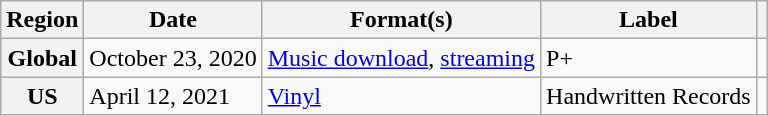<table class="wikitable plainrowheaders">
<tr>
<th scope="col">Region</th>
<th scope="col">Date</th>
<th scope="col">Format(s)</th>
<th scope="col">Label</th>
<th scope="col"></th>
</tr>
<tr>
<th scope="row">Global</th>
<td>October 23, 2020</td>
<td><a href='#'>Music download</a>, <a href='#'>streaming</a></td>
<td>P+</td>
<td></td>
</tr>
<tr>
<th scope="row">US</th>
<td>April 12, 2021</td>
<td><a href='#'>Vinyl</a></td>
<td>Handwritten Records</td>
<td></td>
</tr>
</table>
